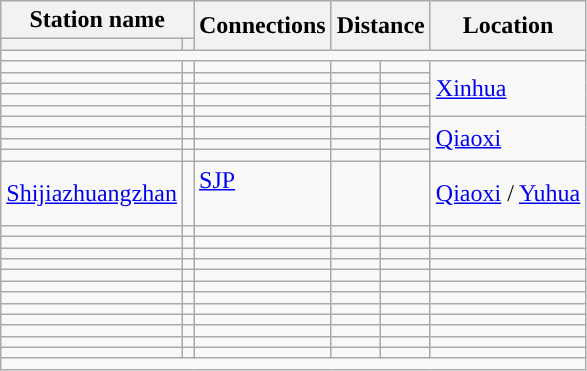<table class="wikitable">
<tr>
<th colspan="2">Station name</th>
<th rowspan="2">Connections</th>
<th colspan="2" rowspan="2">Distance<br></th>
<th rowspan="2">Location</th>
</tr>
<tr>
<th></th>
<th></th>
</tr>
<tr style="background:#">
<td colspan = "8"></td>
</tr>
<tr>
<td></td>
<td></td>
<td></td>
<td></td>
<td></td>
<td rowspan="5"><a href='#'>Xinhua</a></td>
</tr>
<tr>
<td></td>
<td></td>
<td></td>
<td></td>
<td></td>
</tr>
<tr>
<td></td>
<td></td>
<td></td>
<td></td>
<td></td>
</tr>
<tr>
<td></td>
<td></td>
<td></td>
<td></td>
<td></td>
</tr>
<tr>
<td></td>
<td></td>
<td></td>
<td></td>
<td></td>
</tr>
<tr>
<td></td>
<td></td>
<td></td>
<td></td>
<td></td>
<td rowspan="4"><a href='#'>Qiaoxi</a></td>
</tr>
<tr>
<td></td>
<td></td>
<td></td>
<td></td>
<td></td>
</tr>
<tr>
<td></td>
<td></td>
<td></td>
<td></td>
<td></td>
</tr>
<tr>
<td></td>
<td></td>
<td></td>
<td></td>
<td></td>
</tr>
<tr>
<td><a href='#'>Shijiazhuangzhan</a></td>
<td></td>
<td> <a href='#'>SJP</a><br><br></td>
<td></td>
<td></td>
<td rowspan="1"><a href='#'>Qiaoxi</a> / <a href='#'>Yuhua</a></td>
</tr>
<tr>
<td></td>
<td></td>
<td></td>
<td></td>
<td></td>
<td></td>
</tr>
<tr>
<td></td>
<td></td>
<td></td>
<td></td>
<td></td>
<td></td>
</tr>
<tr>
<td></td>
<td></td>
<td></td>
<td></td>
<td></td>
<td></td>
</tr>
<tr>
<td></td>
<td></td>
<td></td>
<td></td>
<td></td>
<td></td>
</tr>
<tr>
<td></td>
<td></td>
<td></td>
<td></td>
<td></td>
<td></td>
</tr>
<tr>
<td></td>
<td></td>
<td></td>
<td></td>
<td></td>
<td></td>
</tr>
<tr>
<td></td>
<td></td>
<td></td>
<td></td>
<td></td>
<td></td>
</tr>
<tr>
<td></td>
<td></td>
<td></td>
<td></td>
<td></td>
<td></td>
</tr>
<tr>
<td></td>
<td></td>
<td></td>
<td></td>
<td></td>
<td></td>
</tr>
<tr>
<td></td>
<td></td>
<td></td>
<td></td>
<td></td>
<td></td>
</tr>
<tr>
<td></td>
<td></td>
<td></td>
<td></td>
<td></td>
<td></td>
</tr>
<tr>
<td></td>
<td></td>
<td></td>
<td></td>
<td></td>
<td></td>
</tr>
<tr style="background:#">
<td colspan = "8"></td>
</tr>
</table>
